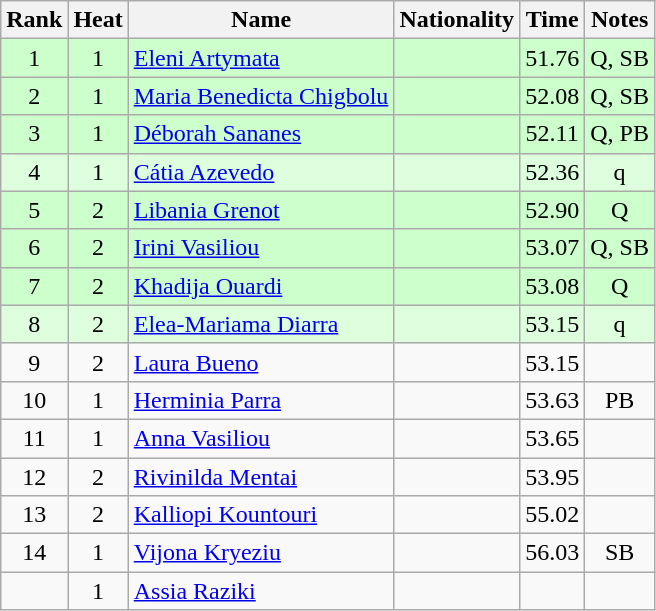<table class="wikitable sortable" style="text-align:center">
<tr>
<th>Rank</th>
<th>Heat</th>
<th>Name</th>
<th>Nationality</th>
<th>Time</th>
<th>Notes</th>
</tr>
<tr bgcolor=ccffcc>
<td>1</td>
<td>1</td>
<td align=left><a href='#'>Eleni Artymata</a></td>
<td align=left></td>
<td>51.76</td>
<td>Q, SB</td>
</tr>
<tr bgcolor=ccffcc>
<td>2</td>
<td>1</td>
<td align=left><a href='#'>Maria Benedicta Chigbolu</a></td>
<td align=left></td>
<td>52.08</td>
<td>Q, SB</td>
</tr>
<tr bgcolor=ccffcc>
<td>3</td>
<td>1</td>
<td align=left><a href='#'>Déborah Sananes</a></td>
<td align=left></td>
<td>52.11</td>
<td>Q, PB</td>
</tr>
<tr bgcolor=ddffdd>
<td>4</td>
<td>1</td>
<td align=left><a href='#'>Cátia Azevedo</a></td>
<td align=left></td>
<td>52.36</td>
<td>q</td>
</tr>
<tr bgcolor=ccffcc>
<td>5</td>
<td>2</td>
<td align=left><a href='#'>Libania Grenot</a></td>
<td align=left></td>
<td>52.90</td>
<td>Q</td>
</tr>
<tr bgcolor=ccffcc>
<td>6</td>
<td>2</td>
<td align=left><a href='#'>Irini Vasiliou</a></td>
<td align=left></td>
<td>53.07</td>
<td>Q, SB</td>
</tr>
<tr bgcolor=ccffcc>
<td>7</td>
<td>2</td>
<td align=left><a href='#'>Khadija Ouardi</a></td>
<td align=left></td>
<td>53.08</td>
<td>Q</td>
</tr>
<tr bgcolor=ddffdd>
<td>8</td>
<td>2</td>
<td align=left><a href='#'>Elea-Mariama Diarra</a></td>
<td align=left></td>
<td>53.15</td>
<td>q</td>
</tr>
<tr>
<td>9</td>
<td>2</td>
<td align=left><a href='#'>Laura Bueno</a></td>
<td align=left></td>
<td>53.15</td>
<td></td>
</tr>
<tr>
<td>10</td>
<td>1</td>
<td align=left><a href='#'>Herminia Parra</a></td>
<td align=left></td>
<td>53.63</td>
<td>PB</td>
</tr>
<tr>
<td>11</td>
<td>1</td>
<td align=left><a href='#'>Anna Vasiliou</a></td>
<td align=left></td>
<td>53.65</td>
<td></td>
</tr>
<tr>
<td>12</td>
<td>2</td>
<td align=left><a href='#'>Rivinilda Mentai</a></td>
<td align=left></td>
<td>53.95</td>
<td></td>
</tr>
<tr>
<td>13</td>
<td>2</td>
<td align=left><a href='#'>Kalliopi Kountouri</a></td>
<td align=left></td>
<td>55.02</td>
<td></td>
</tr>
<tr>
<td>14</td>
<td>1</td>
<td align=left><a href='#'>Vijona Kryeziu</a></td>
<td align=left></td>
<td>56.03</td>
<td>SB</td>
</tr>
<tr>
<td></td>
<td>1</td>
<td align=left><a href='#'>Assia Raziki</a></td>
<td align=left></td>
<td></td>
<td></td>
</tr>
</table>
